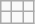<table class="wikitable">
<tr>
<td></td>
<td></td>
<td></td>
</tr>
<tr>
<td></td>
<td></td>
<td></td>
</tr>
</table>
